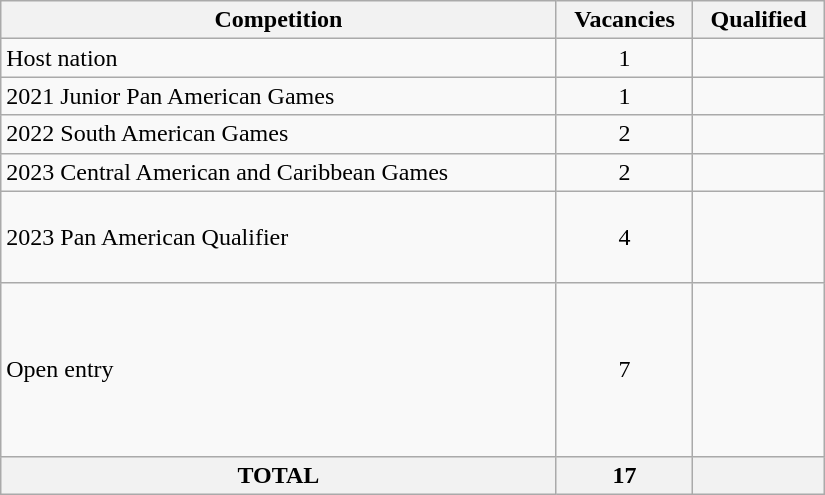<table class = "wikitable" width=550>
<tr>
<th>Competition</th>
<th>Vacancies</th>
<th>Qualified</th>
</tr>
<tr>
<td>Host nation</td>
<td align="center">1</td>
<td></td>
</tr>
<tr>
<td>2021 Junior Pan American Games</td>
<td align="center">1</td>
<td></td>
</tr>
<tr>
<td>2022 South American Games</td>
<td align="center">2</td>
<td><br></td>
</tr>
<tr>
<td>2023 Central American and Caribbean Games</td>
<td align="center">2</td>
<td><br></td>
</tr>
<tr>
<td>2023 Pan American Qualifier</td>
<td align="center">4</td>
<td><br><br><br></td>
</tr>
<tr>
<td>Open entry</td>
<td align="center">7</td>
<td><br><br><br><br><br><br></td>
</tr>
<tr>
<th>TOTAL</th>
<th>17</th>
<th></th>
</tr>
</table>
